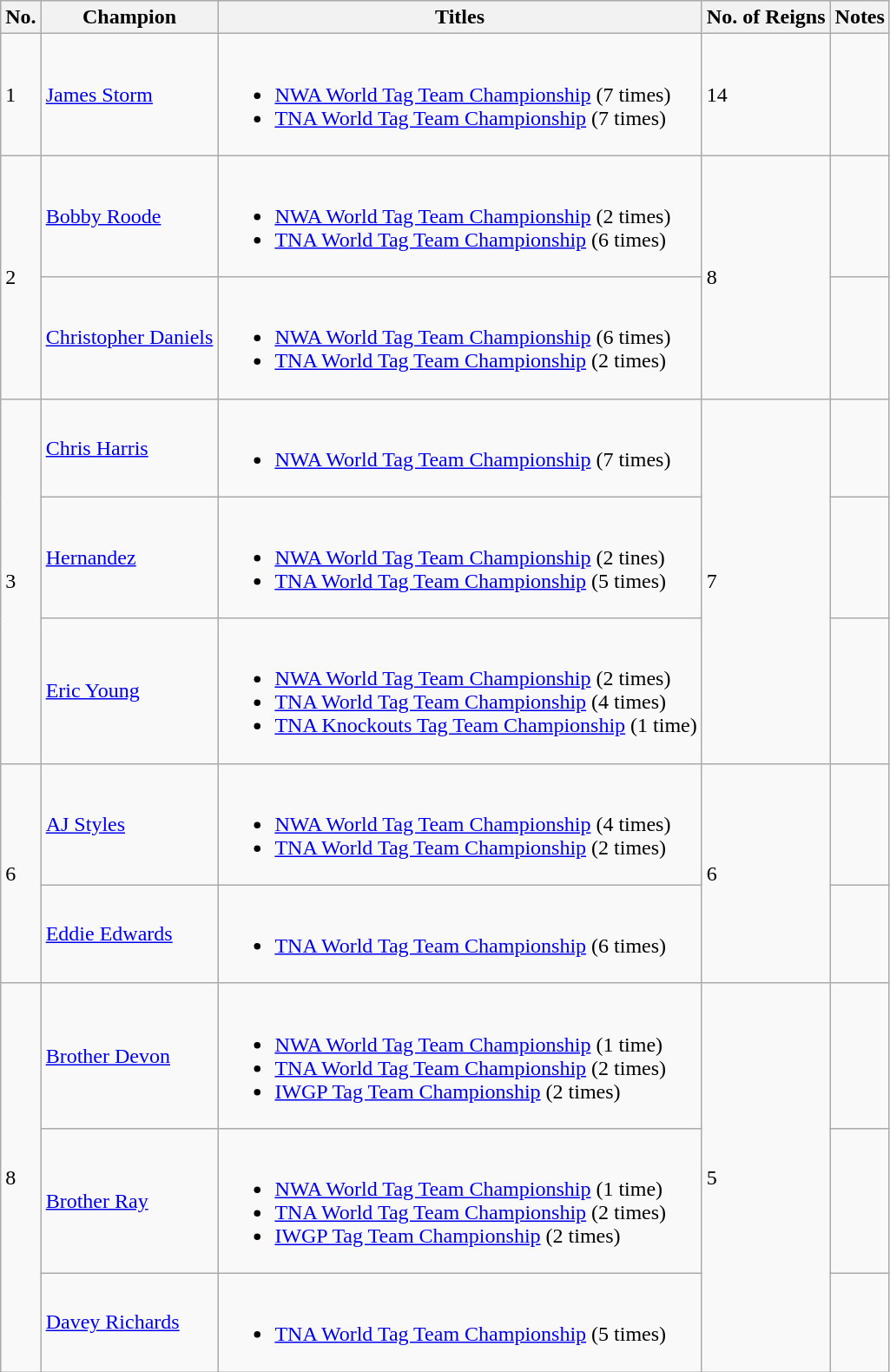<table class="wikitable">
<tr>
<th>No.</th>
<th>Champion</th>
<th>Titles</th>
<th>No. of Reigns</th>
<th>Notes</th>
</tr>
<tr>
<td>1</td>
<td><a href='#'>James Storm</a></td>
<td><br><ul><li><a href='#'>NWA World Tag Team Championship</a> (7 times)</li><li><a href='#'>TNA World Tag Team Championship</a> (7 times)</li></ul></td>
<td>14</td>
<td></td>
</tr>
<tr>
<td rowspan=2>2</td>
<td><a href='#'>Bobby Roode</a></td>
<td><br><ul><li><a href='#'>NWA World Tag Team Championship</a> (2 times)</li><li><a href='#'>TNA World Tag Team Championship</a> (6 times)</li></ul></td>
<td rowspan=2>8</td>
<td></td>
</tr>
<tr>
<td><a href='#'>Christopher Daniels</a></td>
<td><br><ul><li><a href='#'>NWA World Tag Team Championship</a> (6 times)</li><li><a href='#'>TNA World Tag Team Championship</a> (2 times)</li></ul></td>
<td></td>
</tr>
<tr>
<td rowspan=3>3</td>
<td><a href='#'>Chris Harris</a></td>
<td><br><ul><li><a href='#'>NWA World Tag Team Championship</a> (7 times)</li></ul></td>
<td rowspan=3>7</td>
<td></td>
</tr>
<tr>
<td><a href='#'>Hernandez</a></td>
<td><br><ul><li><a href='#'>NWA World Tag Team Championship</a> (2 tines)</li><li><a href='#'>TNA World Tag Team Championship</a> (5 times)</li></ul></td>
<td></td>
</tr>
<tr>
<td><a href='#'>Eric Young</a></td>
<td><br><ul><li><a href='#'>NWA World Tag Team Championship</a> (2 times)</li><li><a href='#'>TNA World Tag Team Championship</a> (4 times)</li><li><a href='#'>TNA Knockouts Tag Team Championship</a> (1 time)</li></ul></td>
<td></td>
</tr>
<tr>
<td rowspan=2>6</td>
<td><a href='#'>AJ Styles</a></td>
<td><br><ul><li><a href='#'>NWA World Tag Team Championship</a> (4 times)</li><li><a href='#'>TNA World Tag Team Championship</a> (2 times)</li></ul></td>
<td rowspan=2>6</td>
<td></td>
</tr>
<tr>
<td><a href='#'>Eddie Edwards</a></td>
<td><br><ul><li><a href='#'>TNA World Tag Team Championship</a> (6 times)</li></ul></td>
<td></td>
</tr>
<tr>
<td rowspan=3>8</td>
<td><a href='#'>Brother Devon</a></td>
<td><br><ul><li><a href='#'>NWA World Tag Team Championship</a> (1 time)</li><li><a href='#'>TNA World Tag Team Championship</a> (2 times)</li><li><a href='#'>IWGP Tag Team Championship</a> (2 times)</li></ul></td>
<td rowspan=3>5</td>
<td></td>
</tr>
<tr>
<td><a href='#'>Brother Ray</a></td>
<td><br><ul><li><a href='#'>NWA World Tag Team Championship</a> (1 time)</li><li><a href='#'>TNA World Tag Team Championship</a> (2 times)</li><li><a href='#'>IWGP Tag Team Championship</a> (2 times)</li></ul></td>
<td></td>
</tr>
<tr>
<td><a href='#'>Davey Richards</a></td>
<td><br><ul><li><a href='#'>TNA World Tag Team Championship</a> (5 times)</li></ul></td>
<td></td>
</tr>
</table>
